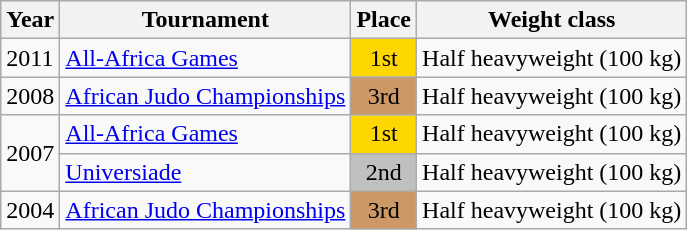<table class=wikitable>
<tr>
<th>Year</th>
<th>Tournament</th>
<th>Place</th>
<th>Weight class</th>
</tr>
<tr>
<td>2011</td>
<td><a href='#'>All-Africa Games</a></td>
<td bgcolor="gold" align="center">1st</td>
<td>Half heavyweight (100 kg)</td>
</tr>
<tr>
<td>2008</td>
<td><a href='#'>African Judo Championships</a></td>
<td bgcolor="cc9966" align="center">3rd</td>
<td>Half heavyweight (100 kg)</td>
</tr>
<tr>
<td rowspan=2>2007</td>
<td><a href='#'>All-Africa Games</a></td>
<td bgcolor="gold" align="center">1st</td>
<td>Half heavyweight (100 kg)</td>
</tr>
<tr>
<td><a href='#'>Universiade</a></td>
<td bgcolor="silver" align="center">2nd</td>
<td>Half heavyweight (100 kg)</td>
</tr>
<tr>
<td>2004</td>
<td><a href='#'>African Judo Championships</a></td>
<td bgcolor="cc9966" align="center">3rd</td>
<td>Half heavyweight (100 kg)</td>
</tr>
</table>
